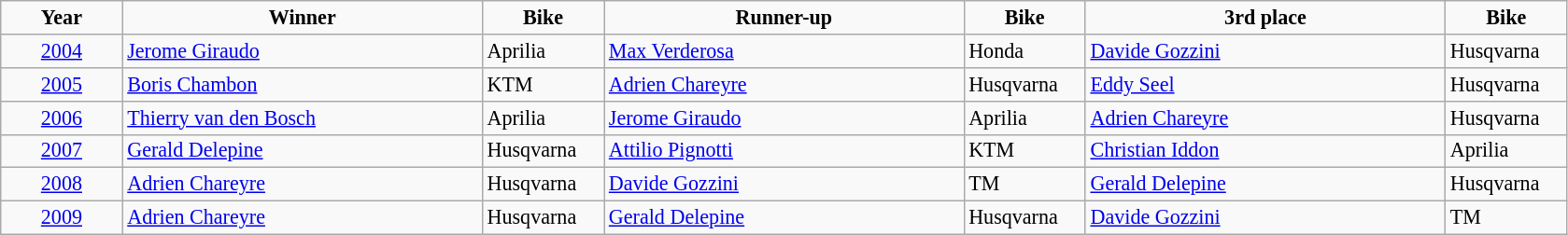<table class="wikitable" style="font-size: 92%">
<tr align=center>
<td width=80px  ><strong>Year</strong></td>
<td width=250px ><strong>Winner</strong></td>
<td width=80px  ><strong>Bike</strong></td>
<td width=250px ><strong>Runner-up</strong></td>
<td width=80px  ><strong>Bike</strong></td>
<td width=250px ><strong>3rd place</strong></td>
<td width=80px  ><strong>Bike</strong></td>
</tr>
<tr>
<td align=center><a href='#'>2004</a></td>
<td> <a href='#'>Jerome Giraudo</a></td>
<td>Aprilia</td>
<td> <a href='#'>Max Verderosa</a></td>
<td>Honda</td>
<td> <a href='#'>Davide Gozzini</a></td>
<td>Husqvarna</td>
</tr>
<tr>
<td align=center><a href='#'>2005</a></td>
<td> <a href='#'>Boris Chambon</a></td>
<td>KTM</td>
<td> <a href='#'>Adrien Chareyre</a></td>
<td>Husqvarna</td>
<td> <a href='#'>Eddy Seel</a></td>
<td>Husqvarna</td>
</tr>
<tr>
<td align=center><a href='#'>2006</a></td>
<td> <a href='#'>Thierry van den Bosch</a></td>
<td>Aprilia</td>
<td> <a href='#'>Jerome Giraudo</a></td>
<td>Aprilia</td>
<td> <a href='#'>Adrien Chareyre</a></td>
<td>Husqvarna</td>
</tr>
<tr>
<td align=center><a href='#'>2007</a></td>
<td> <a href='#'>Gerald Delepine</a></td>
<td>Husqvarna</td>
<td> <a href='#'>Attilio Pignotti</a></td>
<td>KTM</td>
<td> <a href='#'>Christian Iddon</a></td>
<td>Aprilia</td>
</tr>
<tr>
<td align=center><a href='#'>2008</a></td>
<td> <a href='#'>Adrien Chareyre</a></td>
<td>Husqvarna</td>
<td> <a href='#'>Davide Gozzini</a></td>
<td>TM</td>
<td> <a href='#'>Gerald Delepine</a></td>
<td>Husqvarna</td>
</tr>
<tr>
<td align=center><a href='#'>2009</a></td>
<td> <a href='#'>Adrien Chareyre</a></td>
<td>Husqvarna</td>
<td> <a href='#'>Gerald Delepine</a></td>
<td>Husqvarna</td>
<td> <a href='#'>Davide Gozzini</a></td>
<td>TM</td>
</tr>
</table>
